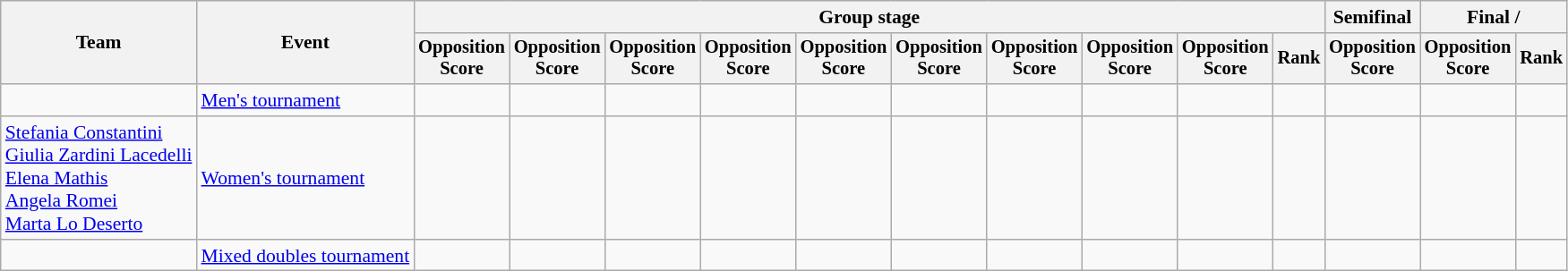<table class=wikitable style=font-size:90%;text-align:center>
<tr>
<th rowspan=2>Team</th>
<th rowspan=2>Event</th>
<th colspan=10>Group stage</th>
<th>Semifinal</th>
<th colspan=2>Final / </th>
</tr>
<tr style="font-size:95%">
<th>Opposition<br>Score</th>
<th>Opposition<br>Score</th>
<th>Opposition<br>Score</th>
<th>Opposition<br>Score</th>
<th>Opposition<br>Score</th>
<th>Opposition<br>Score</th>
<th>Opposition<br>Score</th>
<th>Opposition<br>Score</th>
<th>Opposition<br>Score</th>
<th>Rank</th>
<th>Opposition<br>Score</th>
<th>Opposition<br>Score</th>
<th>Rank</th>
</tr>
<tr>
<td align=left></td>
<td align=left><a href='#'>Men's tournament</a></td>
<td></td>
<td></td>
<td></td>
<td></td>
<td></td>
<td></td>
<td></td>
<td></td>
<td></td>
<td></td>
<td></td>
<td></td>
<td></td>
</tr>
<tr>
<td align=left><a href='#'>Stefania Constantini</a><br><a href='#'>Giulia Zardini Lacedelli</a><br><a href='#'>Elena Mathis</a><br><a href='#'>Angela Romei</a><br><a href='#'>Marta Lo Deserto</a></td>
<td align=left><a href='#'>Women's tournament</a></td>
<td></td>
<td></td>
<td></td>
<td></td>
<td></td>
<td></td>
<td></td>
<td></td>
<td></td>
<td></td>
<td></td>
<td></td>
<td></td>
</tr>
<tr>
<td align=left></td>
<td align=left><a href='#'>Mixed doubles tournament</a></td>
<td></td>
<td></td>
<td></td>
<td></td>
<td></td>
<td></td>
<td></td>
<td></td>
<td></td>
<td></td>
<td></td>
<td></td>
</tr>
</table>
